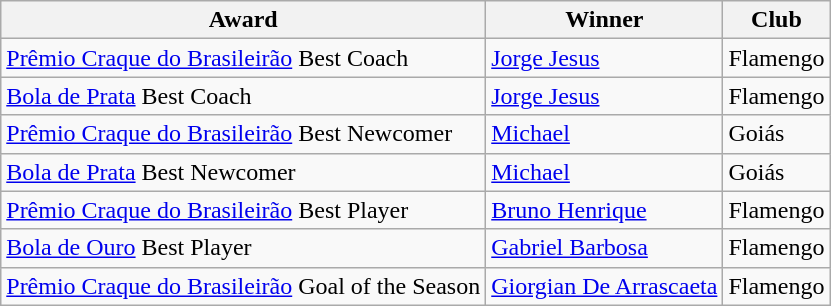<table class="wikitable">
<tr>
<th>Award</th>
<th>Winner</th>
<th>Club</th>
</tr>
<tr>
<td><a href='#'>Prêmio Craque do Brasileirão</a> Best Coach</td>
<td> <a href='#'>Jorge Jesus</a></td>
<td>Flamengo</td>
</tr>
<tr>
<td><a href='#'>Bola de Prata</a> Best Coach</td>
<td> <a href='#'>Jorge Jesus</a></td>
<td>Flamengo</td>
</tr>
<tr>
<td><a href='#'>Prêmio Craque do Brasileirão</a> Best Newcomer</td>
<td> <a href='#'>Michael</a></td>
<td>Goiás</td>
</tr>
<tr>
<td><a href='#'>Bola de Prata</a> Best Newcomer</td>
<td> <a href='#'>Michael</a></td>
<td>Goiás</td>
</tr>
<tr>
<td><a href='#'>Prêmio Craque do Brasileirão</a> Best Player</td>
<td> <a href='#'>Bruno Henrique</a></td>
<td>Flamengo</td>
</tr>
<tr>
<td><a href='#'>Bola de Ouro</a> Best Player</td>
<td> <a href='#'>Gabriel Barbosa</a></td>
<td>Flamengo</td>
</tr>
<tr>
<td><a href='#'>Prêmio Craque do Brasileirão</a> Goal of the Season</td>
<td> <a href='#'>Giorgian De Arrascaeta</a></td>
<td>Flamengo</td>
</tr>
</table>
